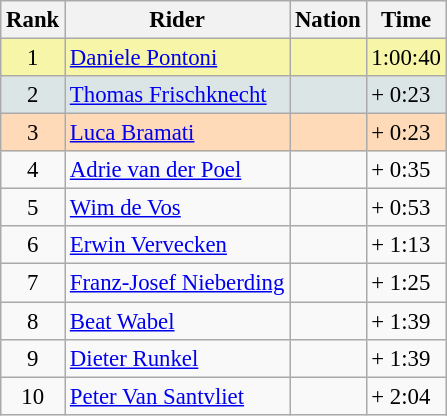<table class="wikitable" style="font-size:95%;">
<tr>
<th>Rank</th>
<th>Rider</th>
<th>Nation</th>
<th>Time</th>
</tr>
<tr bgcolor="#F7F6A8">
<td align="center">1</td>
<td><a href='#'>Daniele Pontoni</a></td>
<td></td>
<td>1:00:40</td>
</tr>
<tr bgcolor="#DCE5E5">
<td align="center">2</td>
<td><a href='#'>Thomas Frischknecht</a></td>
<td></td>
<td>+ 0:23</td>
</tr>
<tr bgcolor="#FFDAB9">
<td align="center">3</td>
<td><a href='#'>Luca Bramati</a></td>
<td></td>
<td>+ 0:23</td>
</tr>
<tr>
<td align="center">4</td>
<td><a href='#'>Adrie van der Poel</a></td>
<td></td>
<td>+ 0:35</td>
</tr>
<tr>
<td align="center">5</td>
<td><a href='#'>Wim de Vos</a></td>
<td></td>
<td>+ 0:53</td>
</tr>
<tr>
<td align="center">6</td>
<td><a href='#'>Erwin Vervecken</a></td>
<td></td>
<td>+ 1:13</td>
</tr>
<tr>
<td align="center">7</td>
<td><a href='#'>Franz-Josef Nieberding</a></td>
<td></td>
<td>+ 1:25</td>
</tr>
<tr>
<td align="center">8</td>
<td><a href='#'>Beat Wabel</a></td>
<td></td>
<td>+ 1:39</td>
</tr>
<tr>
<td align="center">9</td>
<td><a href='#'>Dieter Runkel</a></td>
<td></td>
<td>+ 1:39</td>
</tr>
<tr>
<td align="center">10</td>
<td><a href='#'>Peter Van Santvliet</a></td>
<td></td>
<td>+ 2:04</td>
</tr>
</table>
